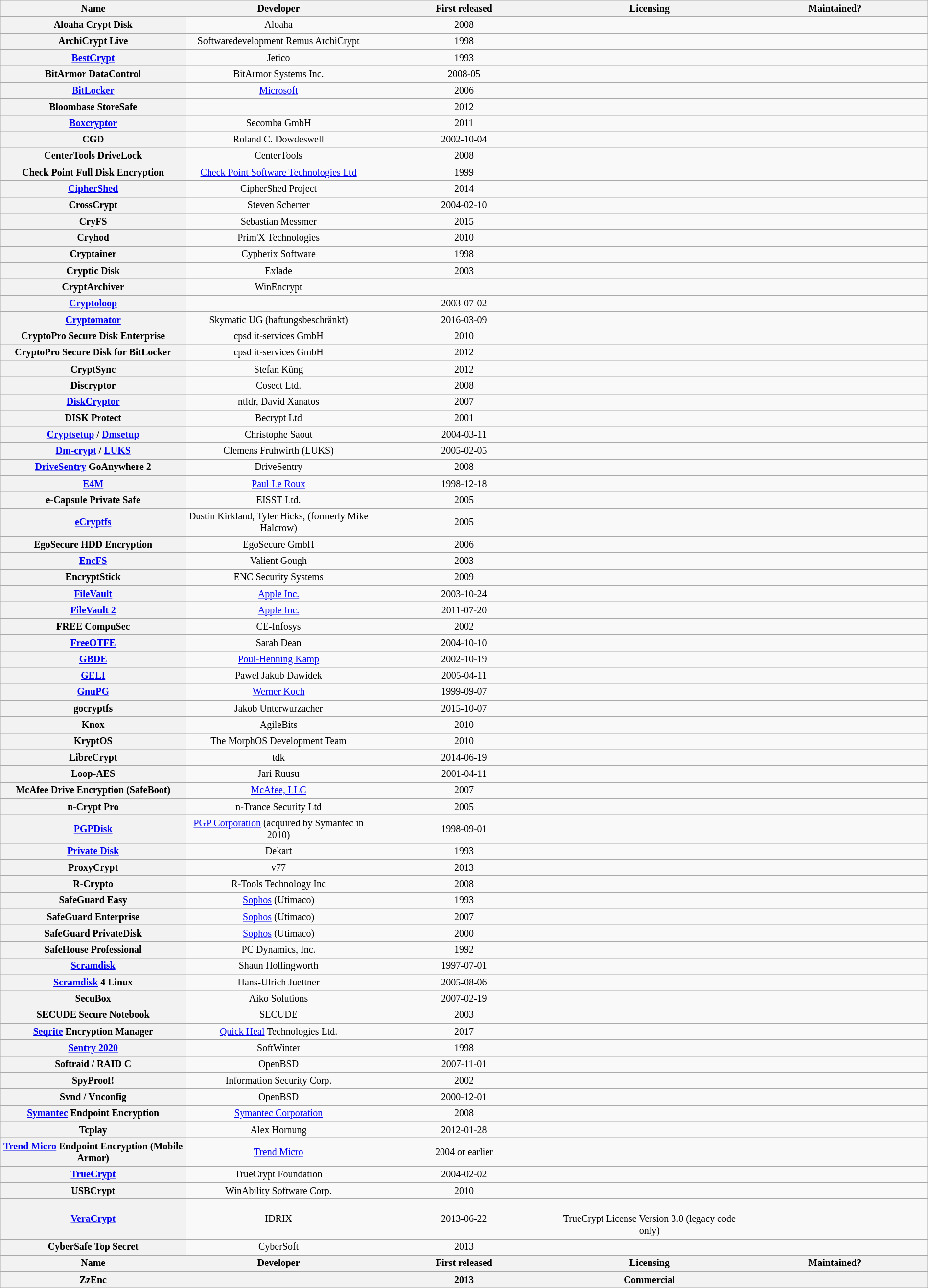<table class="wikitable sortable" style="width: 100%; text-align: center; font-size: smaller; table-layout: fixed;">
<tr>
<th>Name</th>
<th>Developer</th>
<th>First released</th>
<th>Licensing</th>
<th>Maintained?</th>
</tr>
<tr>
<th>Aloaha Crypt Disk</th>
<td>Aloaha</td>
<td>2008</td>
<td></td>
<td></td>
</tr>
<tr>
<th>ArchiCrypt Live</th>
<td>Softwaredevelopment Remus ArchiCrypt</td>
<td>1998</td>
<td></td>
<td></td>
</tr>
<tr>
<th><a href='#'>BestCrypt</a></th>
<td>Jetico</td>
<td>1993</td>
<td></td>
<td></td>
</tr>
<tr>
<th>BitArmor DataControl</th>
<td>BitArmor Systems Inc.</td>
<td>2008-05</td>
<td></td>
<td></td>
</tr>
<tr>
<th><a href='#'>BitLocker</a></th>
<td><a href='#'>Microsoft</a></td>
<td>2006</td>
<td></td>
<td></td>
</tr>
<tr>
<th>Bloombase StoreSafe</th>
<td></td>
<td>2012</td>
<td></td>
<td></td>
</tr>
<tr>
<th><a href='#'>Boxcryptor</a></th>
<td>Secomba GmbH</td>
<td>2011</td>
<td></td>
<td></td>
</tr>
<tr>
<th>CGD</th>
<td>Roland C. Dowdeswell</td>
<td>2002-10-04</td>
<td></td>
<td></td>
</tr>
<tr>
<th>CenterTools DriveLock</th>
<td>CenterTools</td>
<td>2008</td>
<td></td>
<td></td>
</tr>
<tr>
<th>Check Point Full Disk Encryption</th>
<td><a href='#'>Check Point Software Technologies Ltd</a></td>
<td>1999</td>
<td></td>
<td></td>
</tr>
<tr>
<th><a href='#'>CipherShed</a></th>
<td>CipherShed Project</td>
<td>2014</td>
<td></td>
<td></td>
</tr>
<tr>
<th>CrossCrypt</th>
<td>Steven Scherrer</td>
<td>2004-02-10</td>
<td></td>
<td></td>
</tr>
<tr>
<th>CryFS</th>
<td>Sebastian Messmer</td>
<td>2015</td>
<td></td>
<td></td>
</tr>
<tr>
<th>Cryhod</th>
<td>Prim'X Technologies</td>
<td>2010</td>
<td></td>
<td></td>
</tr>
<tr>
<th>Cryptainer</th>
<td>Cypherix Software</td>
<td>1998</td>
<td></td>
<td></td>
</tr>
<tr>
<th>Cryptic Disk</th>
<td>Exlade</td>
<td>2003</td>
<td></td>
<td></td>
</tr>
<tr>
<th>CryptArchiver</th>
<td>WinEncrypt</td>
<td></td>
<td></td>
<td></td>
</tr>
<tr>
<th><a href='#'>Cryptoloop</a></th>
<td></td>
<td>2003-07-02</td>
<td></td>
<td></td>
</tr>
<tr>
<th><a href='#'>Cryptomator</a></th>
<td>Skymatic UG (haftungsbeschränkt)</td>
<td>2016-03-09</td>
<td></td>
<td></td>
</tr>
<tr>
<th>CryptoPro Secure Disk Enterprise</th>
<td>cpsd it-services GmbH</td>
<td>2010</td>
<td></td>
<td></td>
</tr>
<tr>
<th>CryptoPro Secure Disk for BitLocker</th>
<td>cpsd it-services GmbH</td>
<td>2012</td>
<td></td>
<td></td>
</tr>
<tr>
<th>CryptSync</th>
<td>Stefan Küng</td>
<td>2012</td>
<td></td>
<td></td>
</tr>
<tr>
<th>Discryptor</th>
<td>Cosect Ltd.</td>
<td>2008</td>
<td></td>
<td></td>
</tr>
<tr>
<th><a href='#'>DiskCryptor</a></th>
<td>ntldr, David Xanatos</td>
<td>2007</td>
<td></td>
<td></td>
</tr>
<tr>
<th>DISK Protect</th>
<td>Becrypt Ltd</td>
<td>2001</td>
<td></td>
<td></td>
</tr>
<tr>
<th><a href='#'>Cryptsetup</a> / <a href='#'>Dmsetup</a></th>
<td>Christophe Saout</td>
<td>2004-03-11</td>
<td></td>
<td></td>
</tr>
<tr>
<th><a href='#'>Dm-crypt</a> / <a href='#'>LUKS</a></th>
<td>Clemens Fruhwirth (LUKS)</td>
<td>2005-02-05</td>
<td></td>
<td></td>
</tr>
<tr>
<th><a href='#'>DriveSentry</a> GoAnywhere 2</th>
<td>DriveSentry</td>
<td>2008</td>
<td></td>
<td></td>
</tr>
<tr>
<th><a href='#'>E4M</a></th>
<td><a href='#'>Paul Le Roux</a></td>
<td>1998-12-18</td>
<td></td>
<td></td>
</tr>
<tr>
<th>e-Capsule Private Safe</th>
<td>EISST Ltd.</td>
<td>2005</td>
<td></td>
<td></td>
</tr>
<tr>
<th><a href='#'>eCryptfs</a></th>
<td>Dustin Kirkland, Tyler Hicks, (formerly Mike Halcrow)</td>
<td>2005</td>
<td></td>
<td></td>
</tr>
<tr>
<th>EgoSecure HDD Encryption</th>
<td>EgoSecure GmbH</td>
<td>2006</td>
<td></td>
<td></td>
</tr>
<tr>
<th><a href='#'>EncFS</a></th>
<td>Valient Gough</td>
<td>2003</td>
<td></td>
<td></td>
</tr>
<tr>
<th>EncryptStick</th>
<td>ENC Security Systems</td>
<td>2009</td>
<td></td>
<td></td>
</tr>
<tr>
<th><a href='#'>FileVault</a></th>
<td><a href='#'>Apple Inc.</a></td>
<td>2003-10-24</td>
<td></td>
<td></td>
</tr>
<tr>
<th><a href='#'>FileVault 2</a></th>
<td><a href='#'>Apple Inc.</a></td>
<td>2011-07-20</td>
<td></td>
<td></td>
</tr>
<tr>
<th>FREE CompuSec</th>
<td>CE-Infosys</td>
<td>2002</td>
<td></td>
<td></td>
</tr>
<tr>
<th><a href='#'>FreeOTFE</a></th>
<td>Sarah Dean</td>
<td>2004-10-10</td>
<td></td>
<td></td>
</tr>
<tr>
<th><a href='#'>GBDE</a></th>
<td><a href='#'>Poul-Henning Kamp</a></td>
<td>2002-10-19</td>
<td></td>
<td></td>
</tr>
<tr>
<th><a href='#'>GELI</a></th>
<td>Pawel Jakub Dawidek</td>
<td>2005-04-11</td>
<td></td>
<td></td>
</tr>
<tr>
<th><a href='#'>GnuPG</a></th>
<td><a href='#'>Werner Koch</a></td>
<td>1999-09-07</td>
<td></td>
<td></td>
</tr>
<tr>
<th>gocryptfs</th>
<td>Jakob Unterwurzacher</td>
<td>2015-10-07</td>
<td></td>
<td></td>
</tr>
<tr>
<th>Knox</th>
<td>AgileBits</td>
<td>2010</td>
<td></td>
<td></td>
</tr>
<tr>
<th>KryptOS</th>
<td>The MorphOS Development Team</td>
<td>2010</td>
<td></td>
<td></td>
</tr>
<tr>
<th>LibreCrypt</th>
<td>tdk</td>
<td>2014-06-19</td>
<td></td>
<td></td>
</tr>
<tr>
<th>Loop-AES</th>
<td>Jari Ruusu</td>
<td>2001-04-11</td>
<td></td>
<td></td>
</tr>
<tr>
<th>McAfee Drive Encryption (SafeBoot)</th>
<td><a href='#'>McAfee, LLC</a></td>
<td>2007</td>
<td></td>
<td></td>
</tr>
<tr>
<th>n-Crypt Pro</th>
<td>n-Trance Security Ltd</td>
<td>2005</td>
<td></td>
<td></td>
</tr>
<tr>
<th><a href='#'>PGPDisk</a></th>
<td><a href='#'>PGP Corporation</a> (acquired by Symantec in 2010)</td>
<td>1998-09-01</td>
<td></td>
<td></td>
</tr>
<tr>
<th><a href='#'>Private Disk</a></th>
<td>Dekart</td>
<td>1993</td>
<td></td>
<td></td>
</tr>
<tr>
<th>ProxyCrypt</th>
<td>v77</td>
<td>2013</td>
<td></td>
<td></td>
</tr>
<tr>
<th>R-Crypto</th>
<td>R-Tools Technology Inc</td>
<td>2008</td>
<td></td>
<td></td>
</tr>
<tr>
<th>SafeGuard Easy</th>
<td><a href='#'>Sophos</a> (Utimaco)</td>
<td>1993</td>
<td></td>
<td></td>
</tr>
<tr>
<th>SafeGuard Enterprise</th>
<td><a href='#'>Sophos</a> (Utimaco)</td>
<td>2007</td>
<td></td>
<td></td>
</tr>
<tr>
<th>SafeGuard PrivateDisk</th>
<td><a href='#'>Sophos</a> (Utimaco)</td>
<td>2000</td>
<td></td>
<td></td>
</tr>
<tr>
<th>SafeHouse Professional</th>
<td>PC Dynamics, Inc.</td>
<td>1992</td>
<td></td>
<td></td>
</tr>
<tr>
<th><a href='#'>Scramdisk</a></th>
<td>Shaun Hollingworth</td>
<td>1997-07-01</td>
<td></td>
<td></td>
</tr>
<tr>
<th><a href='#'>Scramdisk</a> 4 Linux</th>
<td>Hans-Ulrich Juettner</td>
<td>2005-08-06</td>
<td></td>
<td></td>
</tr>
<tr>
<th>SecuBox</th>
<td>Aiko Solutions</td>
<td>2007-02-19</td>
<td></td>
<td></td>
</tr>
<tr>
<th>SECUDE Secure Notebook</th>
<td>SECUDE</td>
<td>2003</td>
<td></td>
<td></td>
</tr>
<tr>
<th><a href='#'>Seqrite</a> Encryption Manager</th>
<td><a href='#'>Quick Heal</a> Technologies Ltd.</td>
<td>2017</td>
<td></td>
<td></td>
</tr>
<tr>
<th><a href='#'>Sentry 2020</a></th>
<td>SoftWinter</td>
<td>1998</td>
<td></td>
<td></td>
</tr>
<tr>
<th>Softraid / RAID C</th>
<td>OpenBSD</td>
<td>2007-11-01</td>
<td></td>
<td></td>
</tr>
<tr>
<th>SpyProof!</th>
<td>Information Security Corp.</td>
<td>2002</td>
<td></td>
<td></td>
</tr>
<tr>
<th>Svnd / Vnconfig</th>
<td>OpenBSD</td>
<td>2000-12-01</td>
<td></td>
<td></td>
</tr>
<tr>
<th><a href='#'>Symantec</a> Endpoint Encryption</th>
<td><a href='#'>Symantec Corporation</a></td>
<td>2008</td>
<td></td>
<td></td>
</tr>
<tr>
<th>Tcplay</th>
<td>Alex Hornung</td>
<td>2012-01-28</td>
<td></td>
<td></td>
</tr>
<tr>
<th><a href='#'>Trend Micro</a> Endpoint Encryption (Mobile Armor)</th>
<td><a href='#'>Trend Micro</a></td>
<td>2004 or earlier</td>
<td></td>
<td></td>
</tr>
<tr>
<th><a href='#'>TrueCrypt</a></th>
<td>TrueCrypt Foundation</td>
<td>2004-02-02</td>
<td></td>
<td></td>
</tr>
<tr>
<th>USBCrypt</th>
<td>WinAbility Software Corp.</td>
<td>2010</td>
<td></td>
<td></td>
</tr>
<tr>
<th><a href='#'>VeraCrypt</a></th>
<td>IDRIX</td>
<td>2013-06-22</td>
<td><br>TrueCrypt License Version 3.0 (legacy code only)</td>
<td></td>
</tr>
<tr>
<th>CyberSafe Top Secret</th>
<td>CyberSoft</td>
<td>2013</td>
<td></td>
<td></td>
</tr>
<tr class="sortbottom">
<th>Name</th>
<th>Developer</th>
<th>First released</th>
<th>Licensing</th>
<th>Maintained?</th>
</tr>
<tr>
<th>ZzEnc</th>
<th></th>
<th>2013</th>
<th>Commercial</th>
<th></th>
</tr>
</table>
